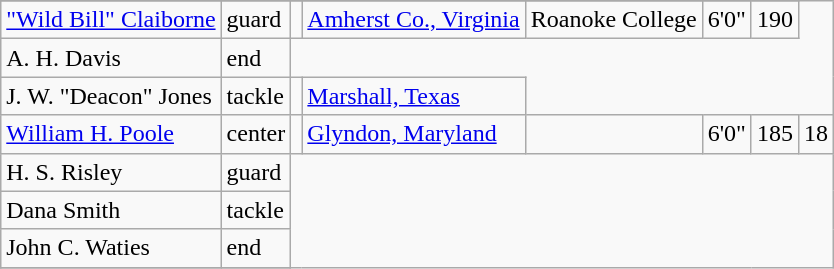<table class="wikitable">
<tr>
</tr>
<tr>
<td><a href='#'>"Wild Bill" Claiborne</a></td>
<td>guard</td>
<td></td>
<td><a href='#'>Amherst Co., Virginia</a></td>
<td>Roanoke College</td>
<td>6'0"</td>
<td>190</td>
</tr>
<tr>
<td>A. H. Davis</td>
<td>end</td>
</tr>
<tr>
<td>J. W. "Deacon" Jones</td>
<td>tackle</td>
<td></td>
<td><a href='#'>Marshall, Texas</a></td>
</tr>
<tr>
<td><a href='#'>William H. Poole</a></td>
<td>center</td>
<td></td>
<td><a href='#'>Glyndon, Maryland</a></td>
<td></td>
<td>6'0"</td>
<td>185</td>
<td>18</td>
</tr>
<tr>
<td>H. S. Risley</td>
<td>guard</td>
</tr>
<tr>
<td>Dana Smith</td>
<td>tackle</td>
</tr>
<tr>
<td>John C. Waties</td>
<td>end</td>
</tr>
<tr>
</tr>
</table>
